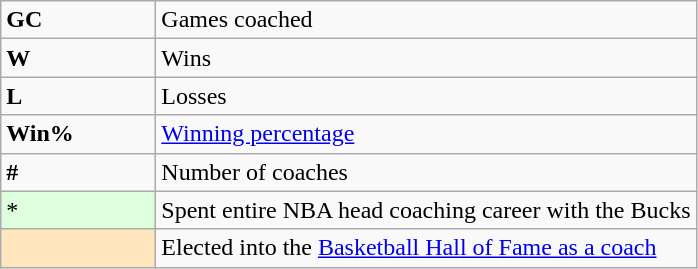<table class="wikitable">
<tr>
<td><strong>GC</strong></td>
<td>Games coached</td>
</tr>
<tr>
<td><strong>W</strong></td>
<td>Wins</td>
</tr>
<tr>
<td><strong>L</strong></td>
<td>Losses</td>
</tr>
<tr>
<td><strong>Win%</strong></td>
<td><a href='#'>Winning percentage</a></td>
</tr>
<tr>
<td><strong>#</strong></td>
<td>Number of coaches</td>
</tr>
<tr>
<td style="background-color:#ddffdd; width:6em">*</td>
<td>Spent entire NBA head coaching career with the Bucks</td>
</tr>
<tr>
<td style="background-color:#FFE6BD; width:6em"></td>
<td>Elected into the <a href='#'>Basketball Hall of Fame as a coach</a></td>
</tr>
</table>
